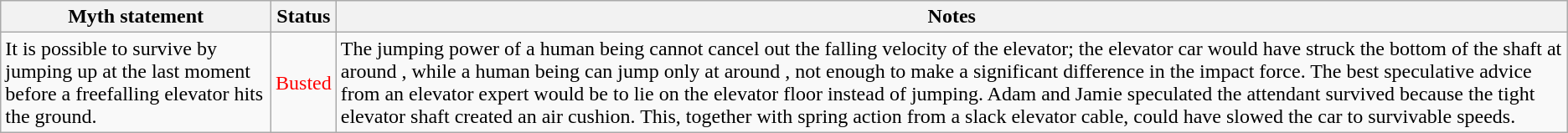<table class="wikitable plainrowheaders">
<tr>
<th>Myth statement</th>
<th>Status</th>
<th>Notes</th>
</tr>
<tr>
<td>It is possible to survive by jumping up at the last moment before a freefalling elevator hits the ground.</td>
<td style="color:red">Busted</td>
<td>The jumping power of a human being cannot cancel out the falling velocity of the elevator; the elevator car would have struck the bottom of the shaft at around , while a human being can jump only at around , not enough to make a significant difference in the impact force. The best speculative advice from an elevator expert would be to lie on the elevator floor instead of jumping. Adam and Jamie speculated the attendant survived because the tight elevator shaft created an air cushion. This, together with spring action from a slack elevator cable, could have slowed the car to survivable speeds.</td>
</tr>
</table>
